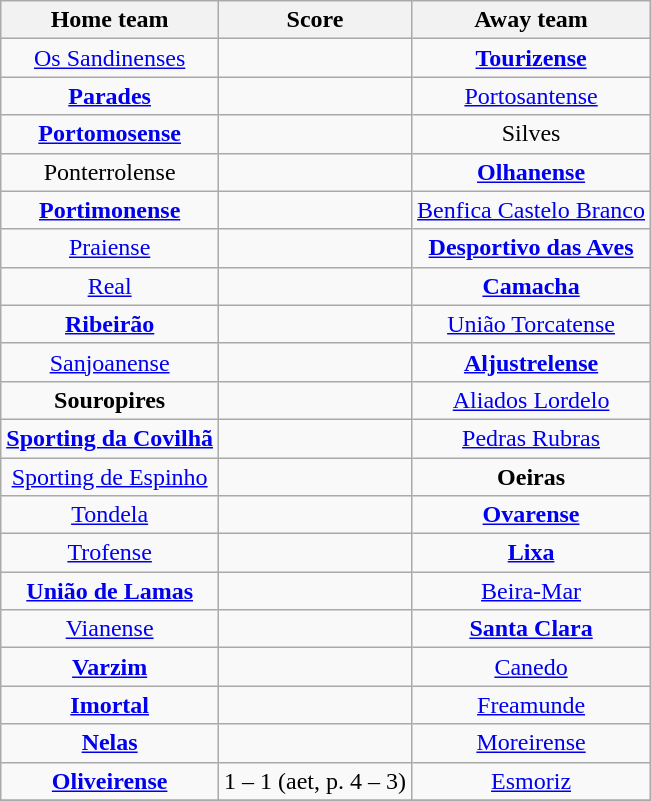<table class="wikitable" style="text-align: center">
<tr>
<th>Home team</th>
<th>Score</th>
<th>Away team</th>
</tr>
<tr>
<td><a href='#'>Os Sandinenses</a> </td>
<td></td>
<td><strong><a href='#'>Tourizense</a></strong> </td>
</tr>
<tr>
<td><strong><a href='#'>Parades</a></strong> </td>
<td></td>
<td><a href='#'>Portosantense</a> </td>
</tr>
<tr>
<td><strong><a href='#'>Portomosense</a></strong> </td>
<td></td>
<td>Silves </td>
</tr>
<tr>
<td>Ponterrolense </td>
<td></td>
<td><strong><a href='#'>Olhanense</a></strong> </td>
</tr>
<tr>
<td><strong><a href='#'>Portimonense</a></strong> </td>
<td></td>
<td><a href='#'>Benfica Castelo Branco</a> </td>
</tr>
<tr>
<td><a href='#'>Praiense</a> </td>
<td></td>
<td><strong><a href='#'>Desportivo das Aves</a></strong> </td>
</tr>
<tr>
<td><a href='#'>Real</a> </td>
<td></td>
<td><strong><a href='#'>Camacha</a></strong> </td>
</tr>
<tr>
<td><strong><a href='#'>Ribeirão</a></strong> </td>
<td></td>
<td><a href='#'>União Torcatense</a> </td>
</tr>
<tr>
<td><a href='#'>Sanjoanense</a> </td>
<td></td>
<td><strong><a href='#'>Aljustrelense</a></strong> </td>
</tr>
<tr>
<td><strong>Souropires</strong> </td>
<td></td>
<td><a href='#'>Aliados Lordelo</a> </td>
</tr>
<tr>
<td><strong><a href='#'>Sporting da Covilhã</a></strong> </td>
<td></td>
<td><a href='#'>Pedras Rubras</a> </td>
</tr>
<tr>
<td><a href='#'>Sporting de Espinho</a> </td>
<td></td>
<td><strong>Oeiras</strong> </td>
</tr>
<tr>
<td><a href='#'>Tondela</a> </td>
<td></td>
<td><strong><a href='#'>Ovarense</a></strong> </td>
</tr>
<tr>
<td><a href='#'>Trofense</a> </td>
<td></td>
<td><strong><a href='#'>Lixa</a></strong> </td>
</tr>
<tr>
<td><strong><a href='#'>União de Lamas</a></strong> </td>
<td></td>
<td><a href='#'>Beira-Mar</a> </td>
</tr>
<tr>
<td><a href='#'>Vianense</a> </td>
<td></td>
<td><strong><a href='#'>Santa Clara</a></strong> </td>
</tr>
<tr>
<td><strong><a href='#'>Varzim</a></strong> </td>
<td></td>
<td><a href='#'>Canedo</a> </td>
</tr>
<tr>
<td><strong><a href='#'>Imortal</a></strong> </td>
<td></td>
<td><a href='#'>Freamunde</a> </td>
</tr>
<tr>
<td><strong><a href='#'>Nelas</a></strong> </td>
<td></td>
<td><a href='#'>Moreirense</a> </td>
</tr>
<tr>
<td><strong><a href='#'>Oliveirense</a></strong> </td>
<td>1 – 1 (aet, p. 4 – 3) </td>
<td><a href='#'>Esmoriz</a> </td>
</tr>
<tr>
</tr>
</table>
